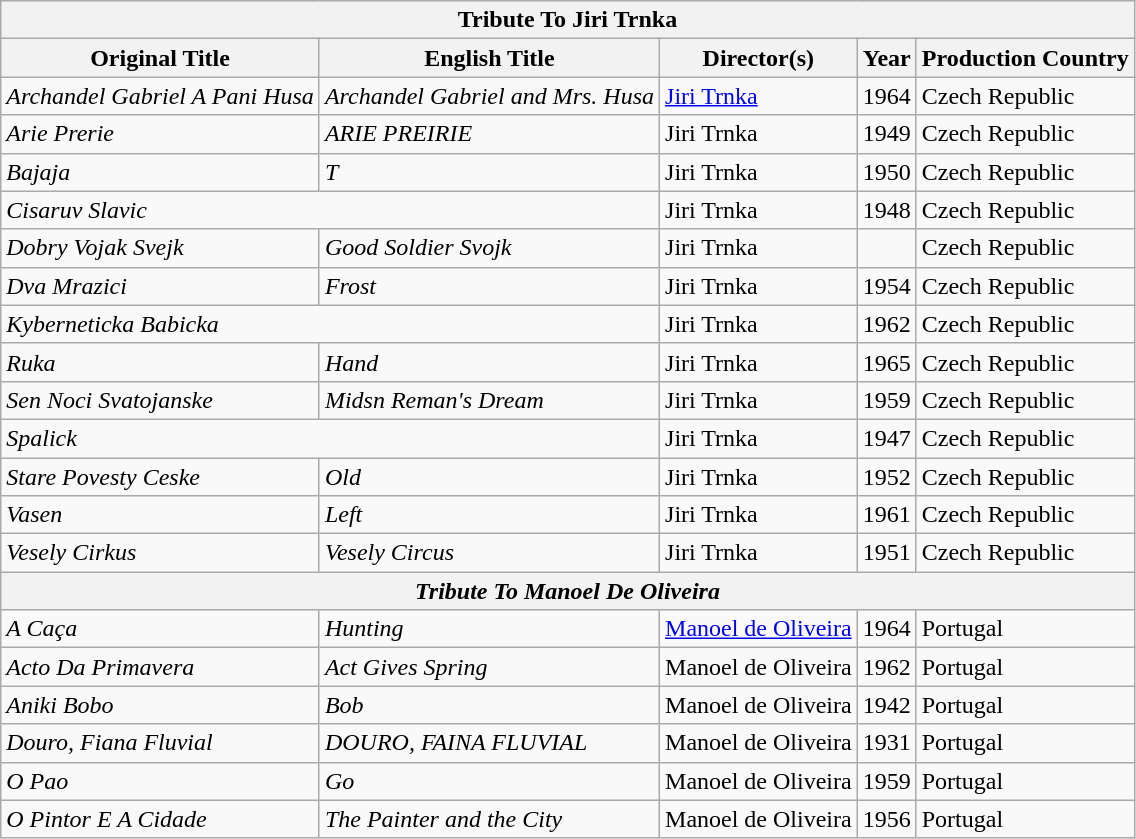<table class="wikitable">
<tr>
<th colspan="5">Tribute To Jiri Trnka</th>
</tr>
<tr>
<th>Original Title</th>
<th>English Title</th>
<th>Director(s)</th>
<th>Year</th>
<th>Production Country</th>
</tr>
<tr>
<td><em>Archandel Gabriel A Pani Husa</em></td>
<td><em>Archandel Gabriel and Mrs. Husa</em></td>
<td><a href='#'>Jiri Trnka</a></td>
<td>1964</td>
<td>Czech Republic</td>
</tr>
<tr>
<td><em>Arie Prerie</em></td>
<td><em>ARIE PREIRIE</em></td>
<td>Jiri Trnka</td>
<td>1949</td>
<td>Czech Republic</td>
</tr>
<tr>
<td><em>Bajaja</em></td>
<td><em>T</em></td>
<td>Jiri Trnka</td>
<td>1950</td>
<td>Czech Republic</td>
</tr>
<tr>
<td colspan="2"><em>Cisaruv Slavic</em></td>
<td>Jiri Trnka</td>
<td>1948</td>
<td>Czech Republic</td>
</tr>
<tr>
<td><em>Dobry Vojak Svejk</em></td>
<td><em>Good Soldier Svojk</em></td>
<td>Jiri Trnka</td>
<td></td>
<td>Czech Republic</td>
</tr>
<tr>
<td><em>Dva Mrazici</em></td>
<td><em>Frost</em></td>
<td>Jiri Trnka</td>
<td>1954</td>
<td>Czech Republic</td>
</tr>
<tr>
<td colspan="2"><em>Kyberneticka Babicka</em></td>
<td>Jiri Trnka</td>
<td>1962</td>
<td>Czech Republic</td>
</tr>
<tr>
<td><em>Ruka</em></td>
<td><em>Hand</em></td>
<td>Jiri Trnka</td>
<td>1965</td>
<td>Czech Republic</td>
</tr>
<tr>
<td><em>Sen Noci Svatojanske</em></td>
<td><em>Midsn Reman's Dream</em></td>
<td>Jiri Trnka</td>
<td>1959</td>
<td>Czech Republic</td>
</tr>
<tr>
<td colspan="2"><em>Spalick</em></td>
<td>Jiri Trnka</td>
<td>1947</td>
<td>Czech Republic</td>
</tr>
<tr>
<td><em>Stare Povesty Ceske</em></td>
<td><em>Old</em></td>
<td>Jiri Trnka</td>
<td>1952</td>
<td>Czech Republic</td>
</tr>
<tr>
<td><em>Vasen</em></td>
<td><em>Left</em></td>
<td>Jiri Trnka</td>
<td>1961</td>
<td>Czech Republic</td>
</tr>
<tr>
<td><em>Vesely Cirkus</em></td>
<td><em>Vesely Circus</em></td>
<td>Jiri Trnka</td>
<td>1951</td>
<td>Czech Republic</td>
</tr>
<tr>
<th colspan="5"><em>Tribute To Manoel De Oliveira</em></th>
</tr>
<tr>
<td><em>A Caça</em></td>
<td><em>Hunting</em></td>
<td><a href='#'>Manoel de Oliveira</a></td>
<td>1964</td>
<td>Portugal</td>
</tr>
<tr>
<td><em>Acto Da Primavera</em></td>
<td><em>Act Gives Spring</em></td>
<td>Manoel de Oliveira</td>
<td>1962</td>
<td>Portugal</td>
</tr>
<tr>
<td><em>Aniki Bobo</em></td>
<td><em>Bob</em></td>
<td>Manoel de Oliveira</td>
<td>1942</td>
<td>Portugal</td>
</tr>
<tr>
<td><em>Douro, Fiana Fluvial</em></td>
<td><em>DOURO, FAINA FLUVIAL</em></td>
<td>Manoel de Oliveira</td>
<td>1931</td>
<td>Portugal</td>
</tr>
<tr>
<td><em>O Pao</em></td>
<td><em>Go</em></td>
<td>Manoel de Oliveira</td>
<td>1959</td>
<td>Portugal</td>
</tr>
<tr>
<td><em>O Pintor E A Cidade</em></td>
<td><em>The Painter and the City</em></td>
<td>Manoel de Oliveira</td>
<td>1956</td>
<td>Portugal</td>
</tr>
</table>
